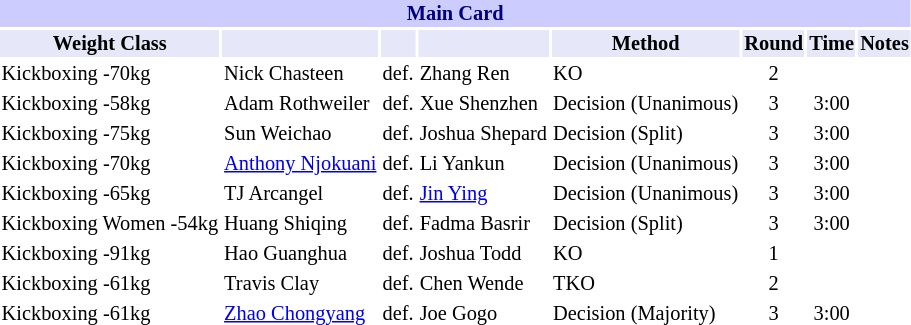<table class="toccolours" style="font-size: 85%;">
<tr>
<th colspan="8" style="background-color: #ccf; color: #000080; text-align: center;"><strong>Main Card</strong></th>
</tr>
<tr>
<th colspan="1" style="background-color: #E6E8FA; color: #000000; text-align: center;">Weight Class</th>
<th colspan="1" style="background-color: #E6E8FA; color: #000000; text-align: center;"></th>
<th colspan="1" style="background-color: #E6E8FA; color: #000000; text-align: center;"></th>
<th colspan="1" style="background-color: #E6E8FA; color: #000000; text-align: center;"></th>
<th colspan="1" style="background-color: #E6E8FA; color: #000000; text-align: center;">Method</th>
<th colspan="1" style="background-color: #E6E8FA; color: #000000; text-align: center;">Round</th>
<th colspan="1" style="background-color: #E6E8FA; color: #000000; text-align: center;">Time</th>
<th colspan="1" style="background-color: #E6E8FA; color: #000000; text-align: center;">Notes</th>
</tr>
<tr>
<td>Kickboxing -70kg</td>
<td> Nick Chasteen</td>
<td align=center>def.</td>
<td> Zhang Ren</td>
<td>KO</td>
<td align=center>2</td>
<td align=center></td>
</tr>
<tr>
<td>Kickboxing -58kg</td>
<td> Adam Rothweiler</td>
<td align=center>def.</td>
<td> Xue Shenzhen</td>
<td>Decision (Unanimous)</td>
<td align=center>3</td>
<td align=center>3:00</td>
</tr>
<tr>
<td>Kickboxing -75kg</td>
<td> Sun Weichao</td>
<td align=center>def.</td>
<td> Joshua Shepard</td>
<td>Decision (Split)</td>
<td align=center>3</td>
<td align=center>3:00</td>
</tr>
<tr>
<td>Kickboxing -70kg</td>
<td> <a href='#'>Anthony Njokuani</a></td>
<td align=center>def.</td>
<td> Li Yankun</td>
<td>Decision (Unanimous)</td>
<td align=center>3</td>
<td align=center>3:00</td>
</tr>
<tr>
<td>Kickboxing -65kg</td>
<td> TJ Arcangel</td>
<td align=center>def.</td>
<td> <a href='#'>Jin Ying</a></td>
<td>Decision (Unanimous)</td>
<td align=center>3</td>
<td align=center>3:00</td>
</tr>
<tr>
<td>Kickboxing Women -54kg</td>
<td> Huang Shiqing</td>
<td align=center>def.</td>
<td> Fadma Basrir</td>
<td>Decision (Split)</td>
<td align=center>3</td>
<td align=center>3:00</td>
</tr>
<tr>
<td>Kickboxing -91kg</td>
<td> Hao Guanghua</td>
<td align=center>def.</td>
<td> Joshua Todd</td>
<td>KO</td>
<td align=center>1</td>
<td align=center></td>
</tr>
<tr>
<td>Kickboxing -61kg</td>
<td> Travis Clay</td>
<td align=center>def.</td>
<td> Chen Wende</td>
<td>TKO</td>
<td align=center>2</td>
<td align=center></td>
</tr>
<tr>
<td>Kickboxing -61kg</td>
<td> <a href='#'>Zhao Chongyang</a></td>
<td align=center>def.</td>
<td> Joe Gogo</td>
<td>Decision (Majority)</td>
<td align=center>3</td>
<td align=center>3:00</td>
<td></td>
</tr>
</table>
